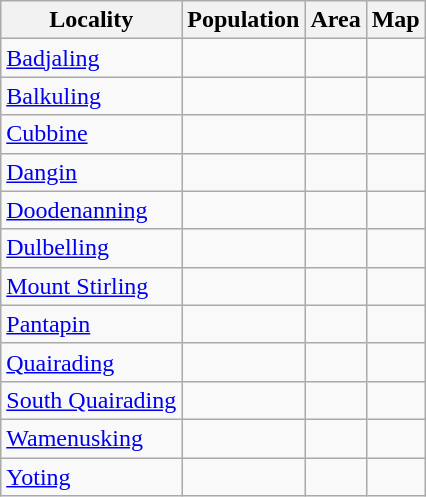<table class="wikitable sortable">
<tr>
<th>Locality</th>
<th data-sort-type=number>Population</th>
<th data-sort-type=number>Area</th>
<th>Map</th>
</tr>
<tr>
<td><a href='#'>Badjaling</a></td>
<td></td>
<td></td>
<td></td>
</tr>
<tr>
<td><a href='#'>Balkuling</a></td>
<td></td>
<td></td>
<td></td>
</tr>
<tr>
<td><a href='#'>Cubbine</a></td>
<td></td>
<td></td>
<td></td>
</tr>
<tr>
<td><a href='#'>Dangin</a></td>
<td></td>
<td></td>
<td></td>
</tr>
<tr>
<td><a href='#'>Doodenanning</a></td>
<td></td>
<td></td>
<td></td>
</tr>
<tr>
<td><a href='#'>Dulbelling</a></td>
<td></td>
<td></td>
<td></td>
</tr>
<tr>
<td><a href='#'>Mount Stirling</a></td>
<td></td>
<td></td>
<td></td>
</tr>
<tr>
<td><a href='#'>Pantapin</a></td>
<td></td>
<td></td>
<td></td>
</tr>
<tr>
<td><a href='#'>Quairading</a></td>
<td></td>
<td></td>
<td></td>
</tr>
<tr>
<td><a href='#'>South Quairading</a></td>
<td></td>
<td></td>
<td></td>
</tr>
<tr>
<td><a href='#'>Wamenusking</a></td>
<td></td>
<td></td>
<td></td>
</tr>
<tr>
<td><a href='#'>Yoting</a></td>
<td></td>
<td></td>
<td></td>
</tr>
</table>
